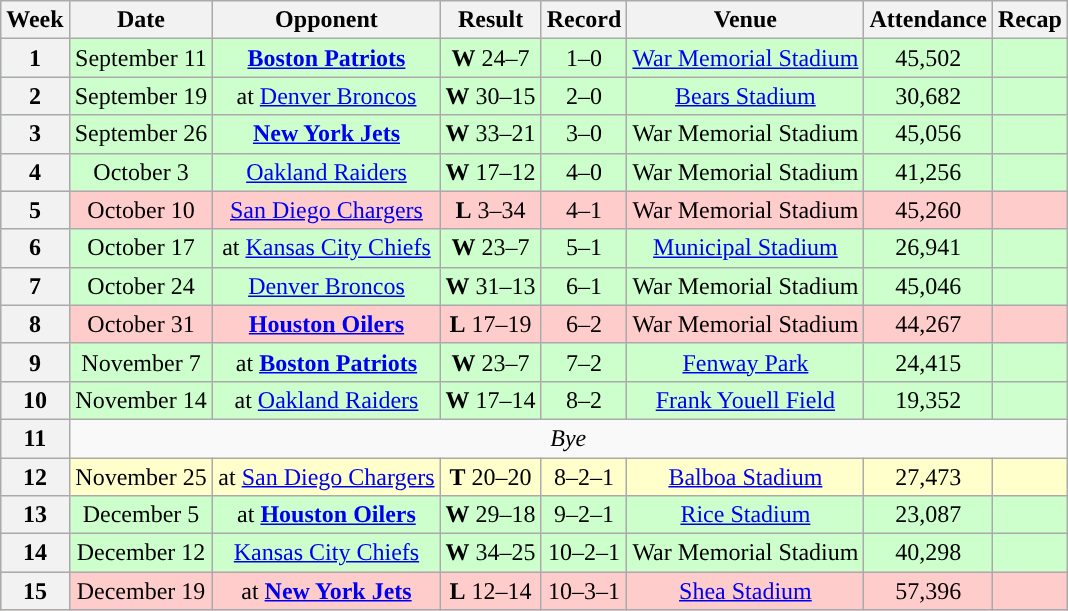<table class="wikitable" style="text-align:center">
<tr>
<th>Week</th>
<th>Date</th>
<th>Opponent</th>
<th>Result</th>
<th>Record</th>
<th>Venue</th>
<th>Attendance</th>
<th>Recap</th>
</tr>
<tr style="background:#cfc">
<th>1</th>
<td>September 11</td>
<td><strong><a href='#'>Boston Patriots</a></strong></td>
<td><strong>W</strong> 24–7</td>
<td>1–0</td>
<td><a href='#'>War Memorial Stadium</a></td>
<td>45,502</td>
<td></td>
</tr>
<tr style="background:#cfc">
<th>2</th>
<td>September 19</td>
<td>at <a href='#'>Denver Broncos</a></td>
<td><strong>W</strong> 30–15</td>
<td>2–0</td>
<td><a href='#'>Bears Stadium</a></td>
<td>30,682</td>
<td></td>
</tr>
<tr style="background:#cfc">
<th>3</th>
<td>September 26</td>
<td><strong><a href='#'>New York Jets</a></strong></td>
<td><strong>W</strong> 33–21</td>
<td>3–0</td>
<td>War Memorial Stadium</td>
<td>45,056</td>
<td></td>
</tr>
<tr style="background:#cfc">
<th>4</th>
<td>October 3</td>
<td><a href='#'>Oakland Raiders</a></td>
<td><strong>W</strong> 17–12</td>
<td>4–0</td>
<td>War Memorial Stadium</td>
<td>41,256</td>
<td></td>
</tr>
<tr style="background:#fcc">
<th>5</th>
<td>October 10</td>
<td><a href='#'>San Diego Chargers</a></td>
<td><strong>L</strong> 3–34</td>
<td>4–1</td>
<td>War Memorial Stadium</td>
<td>45,260</td>
<td></td>
</tr>
<tr style="background:#cfc">
<th>6</th>
<td>October 17</td>
<td>at <a href='#'>Kansas City Chiefs</a></td>
<td><strong>W</strong> 23–7</td>
<td>5–1</td>
<td><a href='#'>Municipal Stadium</a></td>
<td>26,941</td>
<td></td>
</tr>
<tr style="background:#cfc">
<th>7</th>
<td>October 24</td>
<td><a href='#'>Denver Broncos</a></td>
<td><strong>W</strong> 31–13</td>
<td>6–1</td>
<td>War Memorial Stadium</td>
<td>45,046</td>
<td></td>
</tr>
<tr style="background:#fcc">
<th>8</th>
<td>October 31</td>
<td><strong><a href='#'>Houston Oilers</a></strong></td>
<td><strong>L</strong> 17–19</td>
<td>6–2</td>
<td>War Memorial Stadium</td>
<td>44,267</td>
<td></td>
</tr>
<tr style="background:#cfc">
<th>9</th>
<td>November 7</td>
<td>at <strong><a href='#'>Boston Patriots</a></strong></td>
<td><strong>W</strong> 23–7</td>
<td>7–2</td>
<td><a href='#'>Fenway Park</a></td>
<td>24,415</td>
<td></td>
</tr>
<tr style="background:#cfc">
<th>10</th>
<td>November 14</td>
<td>at <a href='#'>Oakland Raiders</a></td>
<td><strong>W</strong> 17–14</td>
<td>8–2</td>
<td><a href='#'>Frank Youell Field</a></td>
<td>19,352</td>
<td></td>
</tr>
<tr>
<th>11</th>
<td colspan="7" align="center"><em>Bye</em></td>
</tr>
<tr style="background:#ffc">
<th>12</th>
<td>November 25</td>
<td>at <a href='#'>San Diego Chargers</a></td>
<td><strong>T</strong> 20–20</td>
<td>8–2–1</td>
<td><a href='#'>Balboa Stadium</a></td>
<td>27,473</td>
<td></td>
</tr>
<tr style="background:#cfc">
<th>13</th>
<td>December 5</td>
<td>at <strong><a href='#'>Houston Oilers</a></strong></td>
<td><strong>W</strong> 29–18</td>
<td>9–2–1</td>
<td><a href='#'>Rice Stadium</a></td>
<td>23,087</td>
<td></td>
</tr>
<tr style="background:#cfc">
<th>14</th>
<td>December 12</td>
<td><a href='#'>Kansas City Chiefs</a></td>
<td><strong>W</strong> 34–25</td>
<td>10–2–1</td>
<td>War Memorial Stadium</td>
<td>40,298</td>
<td></td>
</tr>
<tr style="background:#fcc">
<th>15</th>
<td>December 19</td>
<td>at <strong><a href='#'>New York Jets</a></strong></td>
<td><strong>L</strong> 12–14</td>
<td>10–3–1</td>
<td><a href='#'>Shea Stadium</a></td>
<td>57,396</td>
<td></td>
</tr>
</table>
